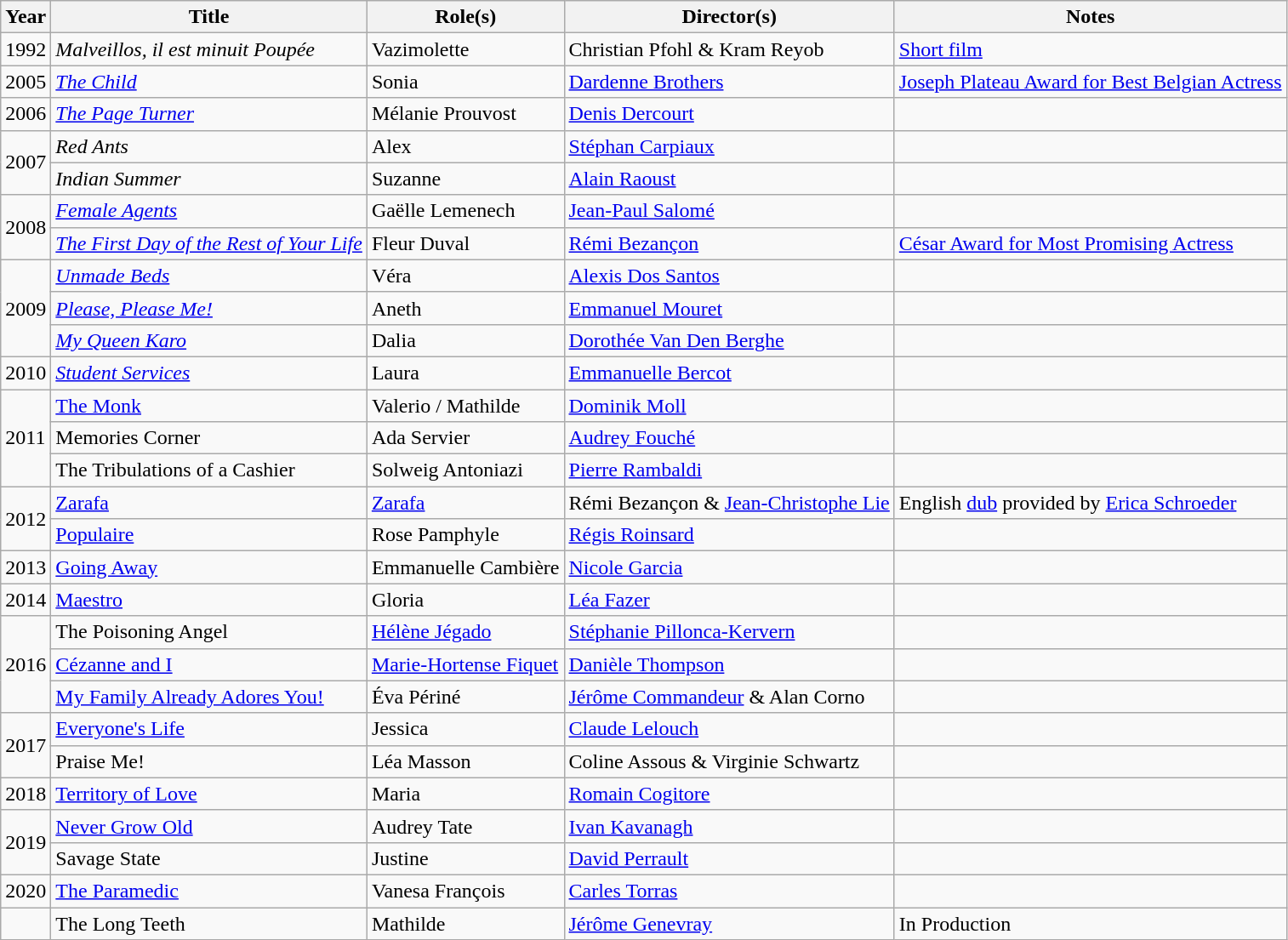<table class="wikitable sortable">
<tr>
<th>Year</th>
<th>Title</th>
<th>Role(s)</th>
<th>Director(s)</th>
<th class="unsortable">Notes</th>
</tr>
<tr>
<td>1992</td>
<td><em>Malveillos, il est minuit Poupée</em></td>
<td>Vazimolette</td>
<td>Christian Pfohl & Kram Reyob</td>
<td><a href='#'>Short film</a></td>
</tr>
<tr>
<td>2005</td>
<td><em><a href='#'>The Child</a></em></td>
<td>Sonia</td>
<td><a href='#'>Dardenne Brothers</a></td>
<td><a href='#'>Joseph Plateau Award for Best Belgian Actress</a></td>
</tr>
<tr>
<td>2006</td>
<td><em><a href='#'>The Page Turner</a></em></td>
<td>Mélanie Prouvost</td>
<td><a href='#'>Denis Dercourt</a></td>
<td></td>
</tr>
<tr>
<td rowspan=2>2007</td>
<td><em>Red Ants</em></td>
<td>Alex</td>
<td><a href='#'>Stéphan Carpiaux</a></td>
<td></td>
</tr>
<tr>
<td><em>Indian Summer</em></td>
<td>Suzanne</td>
<td><a href='#'>Alain Raoust</a></td>
<td></td>
</tr>
<tr>
<td rowspan=2>2008</td>
<td><em><a href='#'>Female Agents</a></em></td>
<td>Gaëlle Lemenech</td>
<td><a href='#'>Jean-Paul Salomé</a></td>
<td></td>
</tr>
<tr>
<td><em><a href='#'>The First Day of the Rest of Your Life</a></em></td>
<td>Fleur Duval</td>
<td><a href='#'>Rémi Bezançon</a></td>
<td><a href='#'>César Award for Most Promising Actress</a></td>
</tr>
<tr>
<td rowspan=3>2009</td>
<td><em><a href='#'>Unmade Beds</a></em></td>
<td>Véra</td>
<td><a href='#'>Alexis Dos Santos</a></td>
<td></td>
</tr>
<tr>
<td><em><a href='#'>Please, Please Me!</a></em></td>
<td>Aneth</td>
<td><a href='#'>Emmanuel Mouret</a></td>
<td></td>
</tr>
<tr>
<td><em><a href='#'>My Queen Karo</a></em></td>
<td>Dalia</td>
<td><a href='#'>Dorothée Van Den Berghe</a></td>
<td></td>
</tr>
<tr>
<td>2010</td>
<td><em><a href='#'>Student Services</a></td>
<td>Laura</td>
<td><a href='#'>Emmanuelle Bercot</a></td>
<td></td>
</tr>
<tr>
<td rowspan=3>2011</td>
<td></em><a href='#'>The Monk</a><em></td>
<td>Valerio / Mathilde</td>
<td><a href='#'>Dominik Moll</a></td>
<td></td>
</tr>
<tr>
<td></em>Memories Corner<em></td>
<td>Ada Servier</td>
<td><a href='#'>Audrey Fouché</a></td>
<td></td>
</tr>
<tr>
<td></em>The Tribulations of a Cashier<em></td>
<td>Solweig Antoniazi</td>
<td><a href='#'>Pierre Rambaldi</a></td>
<td></td>
</tr>
<tr>
<td rowspan=2>2012</td>
<td></em><a href='#'>Zarafa</a><em></td>
<td><a href='#'>Zarafa</a></td>
<td>Rémi Bezançon & <a href='#'>Jean-Christophe Lie</a></td>
<td>English <a href='#'>dub</a> provided by <a href='#'>Erica Schroeder</a></td>
</tr>
<tr>
<td></em><a href='#'>Populaire</a><em></td>
<td>Rose Pamphyle</td>
<td><a href='#'>Régis Roinsard</a></td>
<td></td>
</tr>
<tr>
<td>2013</td>
<td></em><a href='#'>Going Away</a><em></td>
<td>Emmanuelle Cambière</td>
<td><a href='#'>Nicole Garcia</a></td>
<td></td>
</tr>
<tr>
<td>2014</td>
<td></em><a href='#'>Maestro</a><em></td>
<td>Gloria</td>
<td><a href='#'>Léa Fazer</a></td>
<td></td>
</tr>
<tr>
<td rowspan=3>2016</td>
<td></em>The Poisoning Angel<em></td>
<td><a href='#'>Hélène Jégado</a></td>
<td><a href='#'>Stéphanie Pillonca-Kervern</a></td>
<td></td>
</tr>
<tr>
<td></em><a href='#'>Cézanne and I</a><em></td>
<td><a href='#'>Marie-Hortense Fiquet</a></td>
<td><a href='#'>Danièle Thompson</a></td>
<td></td>
</tr>
<tr>
<td></em><a href='#'>My Family Already Adores You!</a><em></td>
<td>Éva Périné</td>
<td><a href='#'>Jérôme Commandeur</a> & Alan Corno</td>
<td></td>
</tr>
<tr>
<td rowspan=2>2017</td>
<td></em><a href='#'>Everyone's Life</a><em></td>
<td>Jessica</td>
<td><a href='#'>Claude Lelouch</a></td>
<td></td>
</tr>
<tr>
<td></em>Praise Me!<em></td>
<td>Léa Masson</td>
<td>Coline Assous & Virginie Schwartz</td>
<td></td>
</tr>
<tr>
<td>2018</td>
<td></em><a href='#'>Territory of Love</a><em></td>
<td>Maria</td>
<td><a href='#'>Romain Cogitore</a></td>
<td></td>
</tr>
<tr>
<td rowspan=2>2019</td>
<td></em><a href='#'>Never Grow Old</a><em></td>
<td>Audrey Tate</td>
<td><a href='#'>Ivan Kavanagh</a></td>
<td></td>
</tr>
<tr>
<td></em>Savage State<em></td>
<td>Justine</td>
<td><a href='#'>David Perrault</a></td>
<td></td>
</tr>
<tr>
<td>2020</td>
<td></em><a href='#'>The Paramedic</a><em></td>
<td>Vanesa François</td>
<td><a href='#'>Carles Torras</a></td>
<td></td>
</tr>
<tr>
<td></td>
<td></em>The Long Teeth<em></td>
<td>Mathilde</td>
<td><a href='#'>Jérôme Genevray</a></td>
<td>In Production</td>
</tr>
</table>
